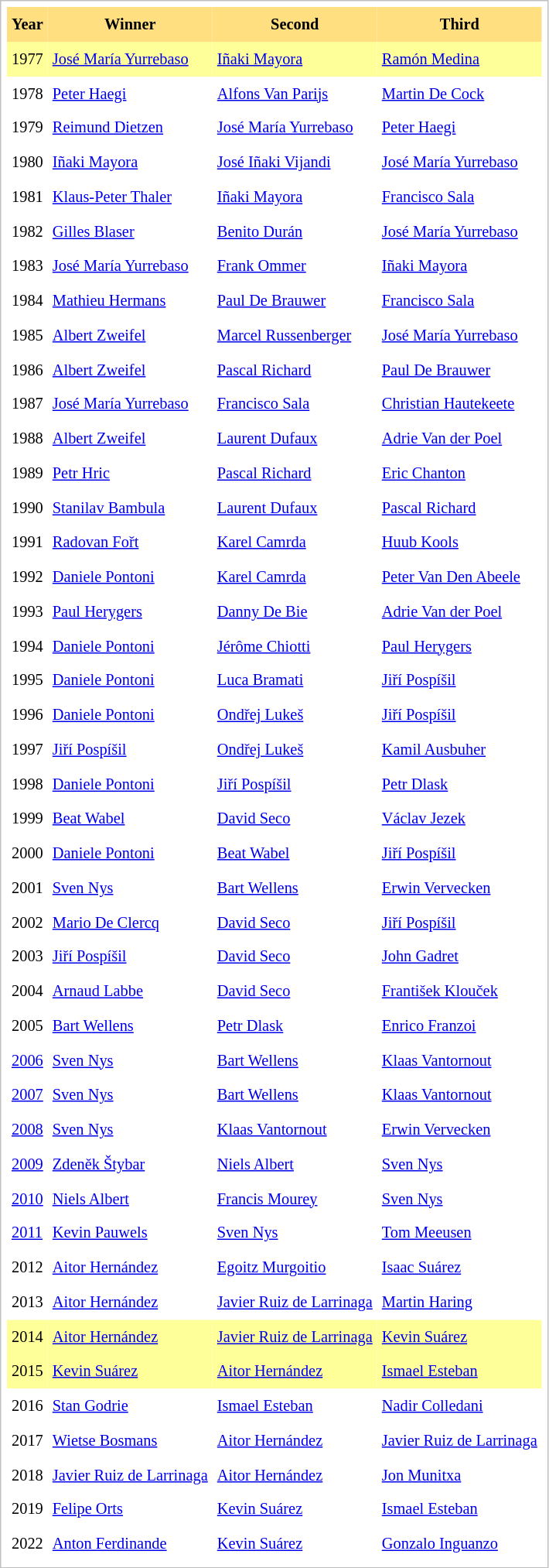<table cellpadding="4" cellspacing="0"  style="border: 1px solid silver; color: black; margin: 0 0 0.5em 0; background-color: white; padding: 5px; text-align: left; font-size:85%; vertical-align: top; line-height:1.6em;">
<tr>
<th scope=col; align="center" bgcolor="FFDF80">Year</th>
<th scope=col; align="center" bgcolor="FFDF80">Winner</th>
<th scope=col; align="center" bgcolor="FFDF80">Second</th>
<th scope=col; align="center" bgcolor="FFDF80">Third</th>
</tr>
<tr bgcolor="#FFFF99">
<td>1977</td>
<td> <a href='#'>José María Yurrebaso</a></td>
<td> <a href='#'>Iñaki Mayora</a></td>
<td> <a href='#'>Ramón Medina</a></td>
</tr>
<tr>
<td>1978</td>
<td> <a href='#'>Peter Haegi</a></td>
<td> <a href='#'>Alfons Van Parijs</a></td>
<td> <a href='#'>Martin De Cock</a></td>
</tr>
<tr>
<td>1979</td>
<td> <a href='#'>Reimund Dietzen</a></td>
<td> <a href='#'>José María Yurrebaso</a></td>
<td> <a href='#'>Peter Haegi</a></td>
</tr>
<tr>
<td>1980</td>
<td> <a href='#'>Iñaki Mayora</a></td>
<td> <a href='#'>José Iñaki Vijandi</a></td>
<td> <a href='#'>José María Yurrebaso</a></td>
</tr>
<tr>
<td>1981</td>
<td> <a href='#'>Klaus-Peter Thaler</a></td>
<td> <a href='#'>Iñaki Mayora</a></td>
<td> <a href='#'>Francisco Sala</a></td>
</tr>
<tr>
<td>1982</td>
<td> <a href='#'>Gilles Blaser</a></td>
<td> <a href='#'>Benito Durán</a></td>
<td> <a href='#'>José María Yurrebaso</a></td>
</tr>
<tr>
<td>1983</td>
<td> <a href='#'>José María Yurrebaso</a></td>
<td> <a href='#'>Frank Ommer</a></td>
<td> <a href='#'>Iñaki Mayora</a></td>
</tr>
<tr>
<td>1984</td>
<td> <a href='#'>Mathieu Hermans</a></td>
<td> <a href='#'>Paul De Brauwer</a></td>
<td> <a href='#'>Francisco Sala</a></td>
</tr>
<tr>
<td>1985</td>
<td> <a href='#'>Albert Zweifel</a></td>
<td> <a href='#'>Marcel Russenberger</a></td>
<td> <a href='#'>José María Yurrebaso</a></td>
</tr>
<tr>
<td>1986</td>
<td> <a href='#'>Albert Zweifel</a></td>
<td> <a href='#'>Pascal Richard</a></td>
<td> <a href='#'>Paul De Brauwer</a></td>
</tr>
<tr>
<td>1987</td>
<td> <a href='#'>José María Yurrebaso</a></td>
<td> <a href='#'>Francisco Sala</a></td>
<td> <a href='#'>Christian Hautekeete</a></td>
</tr>
<tr>
<td>1988</td>
<td> <a href='#'>Albert Zweifel</a></td>
<td> <a href='#'>Laurent Dufaux</a></td>
<td> <a href='#'>Adrie Van der Poel</a></td>
</tr>
<tr>
<td>1989</td>
<td> <a href='#'>Petr Hric</a></td>
<td> <a href='#'>Pascal Richard</a></td>
<td> <a href='#'>Eric Chanton</a></td>
</tr>
<tr>
<td>1990</td>
<td> <a href='#'>Stanilav Bambula</a></td>
<td> <a href='#'>Laurent Dufaux</a></td>
<td> <a href='#'>Pascal Richard</a></td>
</tr>
<tr>
<td>1991</td>
<td> <a href='#'>Radovan Fořt</a></td>
<td> <a href='#'>Karel Camrda</a></td>
<td> <a href='#'>Huub Kools</a></td>
</tr>
<tr>
<td>1992</td>
<td> <a href='#'>Daniele Pontoni</a></td>
<td> <a href='#'>Karel Camrda</a></td>
<td> <a href='#'>Peter Van Den Abeele</a></td>
</tr>
<tr>
<td>1993</td>
<td> <a href='#'>Paul Herygers</a></td>
<td> <a href='#'>Danny De Bie</a></td>
<td> <a href='#'>Adrie Van der Poel</a></td>
</tr>
<tr>
<td>1994</td>
<td> <a href='#'>Daniele Pontoni</a></td>
<td> <a href='#'>Jérôme Chiotti</a></td>
<td> <a href='#'>Paul Herygers</a></td>
</tr>
<tr>
<td>1995</td>
<td> <a href='#'>Daniele Pontoni</a></td>
<td> <a href='#'>Luca Bramati</a></td>
<td> <a href='#'>Jiří Pospíšil</a></td>
</tr>
<tr>
<td>1996</td>
<td> <a href='#'>Daniele Pontoni</a></td>
<td> <a href='#'>Ondřej Lukeš</a></td>
<td> <a href='#'>Jiří Pospíšil</a></td>
</tr>
<tr>
<td>1997</td>
<td> <a href='#'>Jiří Pospíšil</a></td>
<td> <a href='#'>Ondřej Lukeš</a></td>
<td> <a href='#'>Kamil Ausbuher</a></td>
</tr>
<tr>
<td>1998</td>
<td> <a href='#'>Daniele Pontoni</a></td>
<td> <a href='#'>Jiří Pospíšil</a></td>
<td> <a href='#'>Petr Dlask</a></td>
</tr>
<tr>
<td>1999</td>
<td> <a href='#'>Beat Wabel</a></td>
<td> <a href='#'>David Seco</a></td>
<td> <a href='#'>Václav Jezek</a></td>
</tr>
<tr>
<td>2000</td>
<td> <a href='#'>Daniele Pontoni</a></td>
<td> <a href='#'>Beat Wabel</a></td>
<td> <a href='#'>Jiří Pospíšil</a></td>
</tr>
<tr>
<td>2001</td>
<td> <a href='#'>Sven Nys</a></td>
<td> <a href='#'>Bart Wellens</a></td>
<td> <a href='#'>Erwin Vervecken</a></td>
</tr>
<tr>
<td>2002</td>
<td> <a href='#'>Mario De Clercq</a></td>
<td> <a href='#'>David Seco</a></td>
<td> <a href='#'>Jiří Pospíšil</a></td>
</tr>
<tr>
<td>2003</td>
<td> <a href='#'>Jiří Pospíšil</a></td>
<td> <a href='#'>David Seco</a></td>
<td> <a href='#'>John Gadret</a></td>
</tr>
<tr>
<td>2004</td>
<td> <a href='#'>Arnaud Labbe</a></td>
<td> <a href='#'>David Seco</a></td>
<td> <a href='#'>František Klouček</a></td>
</tr>
<tr>
<td>2005</td>
<td> <a href='#'>Bart Wellens</a></td>
<td> <a href='#'>Petr Dlask</a></td>
<td> <a href='#'>Enrico Franzoi</a></td>
</tr>
<tr>
<td><a href='#'>2006</a></td>
<td> <a href='#'>Sven Nys</a></td>
<td> <a href='#'>Bart Wellens</a></td>
<td> <a href='#'>Klaas Vantornout</a></td>
</tr>
<tr>
<td><a href='#'>2007</a></td>
<td> <a href='#'>Sven Nys</a></td>
<td> <a href='#'>Bart Wellens</a></td>
<td> <a href='#'>Klaas Vantornout</a></td>
</tr>
<tr>
<td><a href='#'>2008</a></td>
<td> <a href='#'>Sven Nys</a></td>
<td> <a href='#'>Klaas Vantornout</a></td>
<td> <a href='#'>Erwin Vervecken</a></td>
</tr>
<tr>
<td><a href='#'>2009</a></td>
<td> <a href='#'>Zdeněk Štybar</a></td>
<td> <a href='#'>Niels Albert</a></td>
<td> <a href='#'>Sven Nys</a></td>
</tr>
<tr>
<td><a href='#'>2010</a></td>
<td> <a href='#'>Niels Albert</a></td>
<td> <a href='#'>Francis Mourey</a></td>
<td> <a href='#'>Sven Nys</a></td>
</tr>
<tr>
<td><a href='#'>2011</a></td>
<td> <a href='#'>Kevin Pauwels</a></td>
<td> <a href='#'>Sven Nys</a></td>
<td> <a href='#'>Tom Meeusen</a></td>
</tr>
<tr>
<td>2012</td>
<td> <a href='#'>Aitor Hernández</a></td>
<td> <a href='#'>Egoitz Murgoitio</a></td>
<td> <a href='#'>Isaac Suárez</a></td>
</tr>
<tr>
<td>2013</td>
<td> <a href='#'>Aitor Hernández</a></td>
<td> <a href='#'>Javier Ruiz de Larrinaga</a></td>
<td> <a href='#'>Martin Haring</a></td>
</tr>
<tr bgcolor="#FFFF99">
<td>2014</td>
<td> <a href='#'>Aitor Hernández</a></td>
<td> <a href='#'>Javier Ruiz de Larrinaga</a></td>
<td> <a href='#'>Kevin Suárez</a></td>
</tr>
<tr bgcolor="#FFFF99">
<td>2015</td>
<td> <a href='#'>Kevin Suárez</a></td>
<td> <a href='#'>Aitor Hernández</a></td>
<td> <a href='#'>Ismael Esteban</a></td>
</tr>
<tr>
<td>2016</td>
<td> <a href='#'>Stan Godrie</a></td>
<td> <a href='#'>Ismael Esteban</a></td>
<td> <a href='#'>Nadir Colledani</a></td>
</tr>
<tr>
<td>2017</td>
<td> <a href='#'>Wietse Bosmans</a></td>
<td> <a href='#'>Aitor Hernández</a></td>
<td> <a href='#'>Javier Ruiz de Larrinaga</a></td>
</tr>
<tr>
<td>2018</td>
<td> <a href='#'>Javier Ruiz de Larrinaga</a></td>
<td> <a href='#'>Aitor Hernández</a></td>
<td> <a href='#'>Jon Munitxa</a></td>
</tr>
<tr>
<td>2019</td>
<td> <a href='#'>Felipe Orts</a></td>
<td> <a href='#'>Kevin Suárez</a></td>
<td> <a href='#'>Ismael Esteban</a></td>
</tr>
<tr>
<td>2022</td>
<td> <a href='#'>Anton Ferdinande</a></td>
<td> <a href='#'>Kevin Suárez</a></td>
<td> <a href='#'>Gonzalo Inguanzo</a></td>
</tr>
</table>
